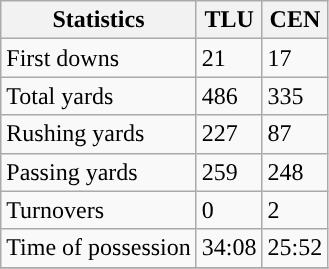<table class="wikitable">
<tr>
<th>Statistics</th>
<th>TLU</th>
<th>CEN</th>
</tr>
<tr>
<td>First downs</td>
<td>21</td>
<td>17</td>
</tr>
<tr>
<td>Total yards</td>
<td>486</td>
<td>335</td>
</tr>
<tr>
<td>Rushing yards</td>
<td>227</td>
<td>87</td>
</tr>
<tr>
<td>Passing yards</td>
<td>259</td>
<td>248</td>
</tr>
<tr>
<td>Turnovers</td>
<td>0</td>
<td>2</td>
</tr>
<tr>
<td>Time of possession</td>
<td>34:08</td>
<td>25:52</td>
</tr>
<tr>
</tr>
</table>
